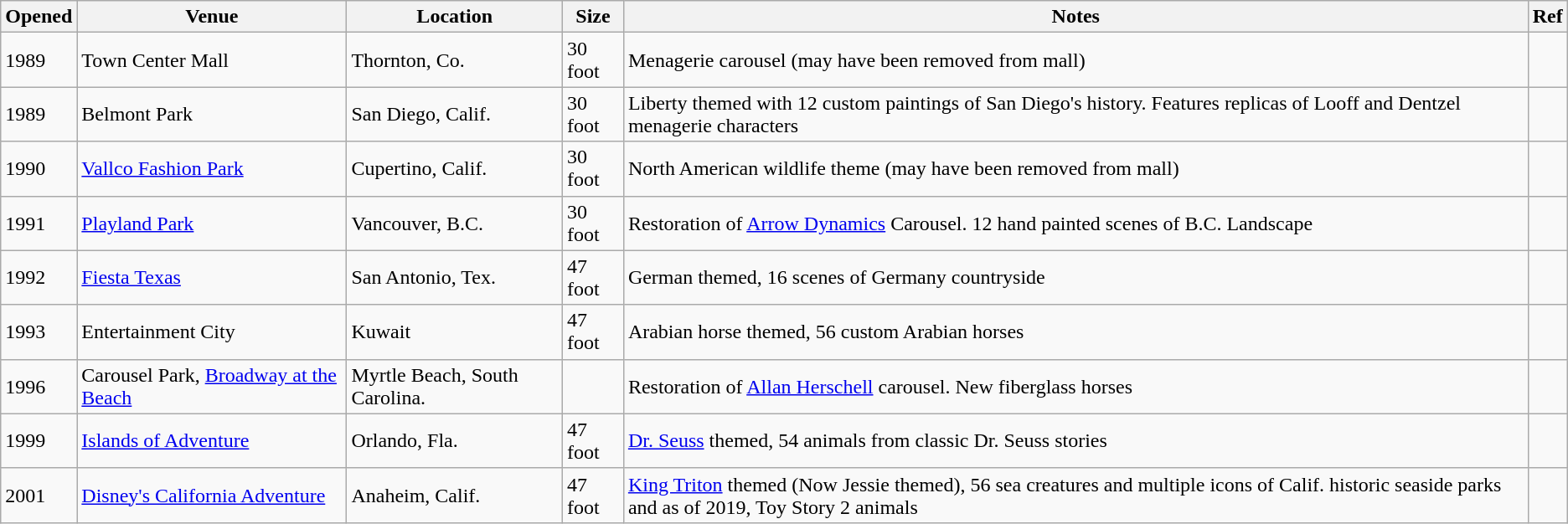<table class= "wikitable sortable">
<tr>
<th>Opened</th>
<th>Venue</th>
<th>Location</th>
<th>Size</th>
<th class="unsortable">Notes</th>
<th class="unsortable">Ref</th>
</tr>
<tr>
<td>1989</td>
<td>Town Center Mall</td>
<td>Thornton, Co.</td>
<td>30 foot</td>
<td>Menagerie carousel (may have been removed from mall)</td>
<td></td>
</tr>
<tr>
<td>1989</td>
<td>Belmont Park</td>
<td>San Diego, Calif.</td>
<td>30 foot</td>
<td>Liberty themed with 12 custom paintings of San Diego's history. Features replicas of Looff and Dentzel menagerie characters</td>
<td></td>
</tr>
<tr>
<td>1990</td>
<td><a href='#'>Vallco Fashion Park</a></td>
<td>Cupertino, Calif.</td>
<td>30 foot</td>
<td>North American wildlife theme (may have been removed from mall)</td>
<td></td>
</tr>
<tr>
<td>1991</td>
<td><a href='#'>Playland Park</a></td>
<td>Vancouver, B.C.</td>
<td>30 foot</td>
<td>Restoration of <a href='#'>Arrow Dynamics</a> Carousel. 12 hand painted scenes of B.C. Landscape</td>
<td></td>
</tr>
<tr>
<td>1992</td>
<td><a href='#'>Fiesta Texas</a></td>
<td>San Antonio, Tex.</td>
<td>47 foot</td>
<td>German themed, 16 scenes of Germany countryside</td>
<td></td>
</tr>
<tr>
<td>1993</td>
<td>Entertainment City</td>
<td>Kuwait</td>
<td>47 foot</td>
<td>Arabian horse themed, 56 custom Arabian horses</td>
<td></td>
</tr>
<tr>
<td>1996</td>
<td>Carousel Park, <a href='#'>Broadway at the Beach</a></td>
<td>Myrtle Beach, South Carolina.</td>
<td></td>
<td>Restoration of <a href='#'>Allan Herschell</a> carousel. New fiberglass horses</td>
<td></td>
</tr>
<tr>
<td>1999</td>
<td><a href='#'>Islands of Adventure</a></td>
<td>Orlando, Fla.</td>
<td>47 foot</td>
<td><a href='#'>Dr. Seuss</a> themed, 54 animals from classic Dr. Seuss stories</td>
<td></td>
</tr>
<tr>
<td>2001</td>
<td><a href='#'>Disney's California Adventure</a></td>
<td>Anaheim, Calif.</td>
<td>47 foot</td>
<td><a href='#'>King Triton</a> themed (Now Jessie themed), 56 sea creatures and multiple icons of Calif. historic seaside parks and as of 2019, Toy Story 2 animals</td>
<td></td>
</tr>
</table>
